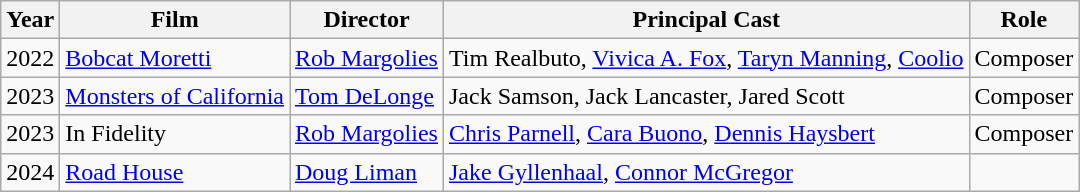<table class="wikitable">
<tr>
<th>Year</th>
<th>Film</th>
<th>Director</th>
<th>Principal Cast</th>
<th>Role</th>
</tr>
<tr>
<td>2022</td>
<td><a href='#'>Bobcat Moretti</a></td>
<td><a href='#'>Rob Margolies</a></td>
<td>Tim Realbuto, <a href='#'>Vivica A. Fox</a>, <a href='#'>Taryn Manning</a>, <a href='#'>Coolio</a></td>
<td>Composer</td>
</tr>
<tr>
<td>2023</td>
<td><a href='#'>Monsters of California</a></td>
<td><a href='#'>Tom DeLonge</a></td>
<td>Jack Samson, Jack Lancaster, Jared Scott</td>
<td>Composer</td>
</tr>
<tr>
<td>2023</td>
<td>In Fidelity</td>
<td><a href='#'>Rob Margolies</a></td>
<td><a href='#'>Chris Parnell</a>, <a href='#'>Cara Buono</a>, <a href='#'>Dennis Haysbert</a></td>
<td>Composer</td>
</tr>
<tr>
<td>2024</td>
<td><a href='#'>Road House</a></td>
<td><a href='#'>Doug Liman</a></td>
<td><a href='#'>Jake Gyllenhaal</a>, <a href='#'>Connor McGregor</a></td>
<td></td>
</tr>
</table>
